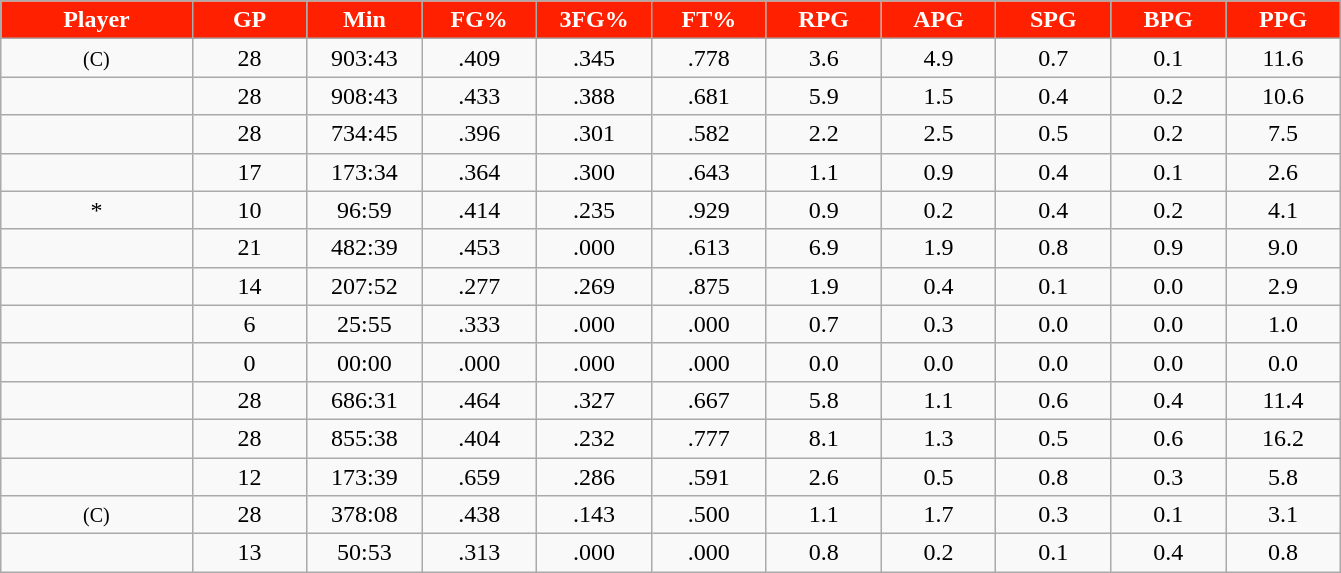<table class="wikitable sortable">
<tr>
<th style="background:#ff2000; color:#ffffff" width="10%">Player</th>
<th style="background:#ff2000; color:#ffffff" width="6%">GP</th>
<th style="background:#ff2000; color:#ffffff" width="6%">Min</th>
<th style="background:#ff2000; color:#ffffff" width="6%">FG%</th>
<th style="background:#ff2000; color:#ffffff" width="6%">3FG%</th>
<th style="background:#ff2000; color:#ffffff" width="6%">FT%</th>
<th style="background:#ff2000; color:#ffffff" width="6%">RPG</th>
<th style="background:#ff2000; color:#ffffff" width="6%">APG</th>
<th style="background:#ff2000; color:#ffffff" width="6%">SPG</th>
<th style="background:#ff2000; color:#ffffff" width="6%">BPG</th>
<th style="background:#ff2000; color:#ffffff" width="6%">PPG</th>
</tr>
<tr style="text-align:center;" bgcolor="">
<td> <small>(C)</small></td>
<td>28</td>
<td>903:43</td>
<td>.409</td>
<td>.345</td>
<td>.778</td>
<td>3.6</td>
<td>4.9</td>
<td>0.7</td>
<td>0.1</td>
<td>11.6</td>
</tr>
<tr style="text-align:center;" bgcolor="">
<td></td>
<td>28</td>
<td>908:43</td>
<td>.433</td>
<td>.388</td>
<td>.681</td>
<td>5.9</td>
<td>1.5</td>
<td>0.4</td>
<td>0.2</td>
<td>10.6</td>
</tr>
<tr style="text-align:center;" bgcolor="">
<td></td>
<td>28</td>
<td>734:45</td>
<td>.396</td>
<td>.301</td>
<td>.582</td>
<td>2.2</td>
<td>2.5</td>
<td>0.5</td>
<td>0.2</td>
<td>7.5</td>
</tr>
<tr style="text-align:center;" bgcolor="">
<td></td>
<td>17</td>
<td>173:34</td>
<td>.364</td>
<td>.300</td>
<td>.643</td>
<td>1.1</td>
<td>0.9</td>
<td>0.4</td>
<td>0.1</td>
<td>2.6</td>
</tr>
<tr style="text-align:center;" bgcolor="">
<td>*</td>
<td>10</td>
<td>96:59</td>
<td>.414</td>
<td>.235</td>
<td>.929</td>
<td>0.9</td>
<td>0.2</td>
<td>0.4</td>
<td>0.2</td>
<td>4.1</td>
</tr>
<tr style="text-align:center;" bgcolor="">
<td></td>
<td>21</td>
<td>482:39</td>
<td>.453</td>
<td>.000</td>
<td>.613</td>
<td>6.9</td>
<td>1.9</td>
<td>0.8</td>
<td>0.9</td>
<td>9.0</td>
</tr>
<tr style="text-align:center;" bgcolor="">
<td></td>
<td>14</td>
<td>207:52</td>
<td>.277</td>
<td>.269</td>
<td>.875</td>
<td>1.9</td>
<td>0.4</td>
<td>0.1</td>
<td>0.0</td>
<td>2.9</td>
</tr>
<tr style="text-align:center;" bgcolor="">
<td></td>
<td>6</td>
<td>25:55</td>
<td>.333</td>
<td>.000</td>
<td>.000</td>
<td>0.7</td>
<td>0.3</td>
<td>0.0</td>
<td>0.0</td>
<td>1.0</td>
</tr>
<tr style="text-align:center;" bgcolor="">
<td></td>
<td>0</td>
<td>00:00</td>
<td>.000</td>
<td>.000</td>
<td>.000</td>
<td>0.0</td>
<td>0.0</td>
<td>0.0</td>
<td>0.0</td>
<td>0.0</td>
</tr>
<tr style="text-align:center;" bgcolor="">
<td></td>
<td>28</td>
<td>686:31</td>
<td>.464</td>
<td>.327</td>
<td>.667</td>
<td>5.8</td>
<td>1.1</td>
<td>0.6</td>
<td>0.4</td>
<td>11.4</td>
</tr>
<tr style="text-align:center;" bgcolor="">
<td></td>
<td>28</td>
<td>855:38</td>
<td>.404</td>
<td>.232</td>
<td>.777</td>
<td>8.1</td>
<td>1.3</td>
<td>0.5</td>
<td>0.6</td>
<td>16.2</td>
</tr>
<tr style="text-align:center;" bgcolor="">
<td></td>
<td>12</td>
<td>173:39</td>
<td>.659</td>
<td>.286</td>
<td>.591</td>
<td>2.6</td>
<td>0.5</td>
<td>0.8</td>
<td>0.3</td>
<td>5.8</td>
</tr>
<tr style="text-align:center;" bgcolor="">
<td> <small>(C)</small></td>
<td>28</td>
<td>378:08</td>
<td>.438</td>
<td>.143</td>
<td>.500</td>
<td>1.1</td>
<td>1.7</td>
<td>0.3</td>
<td>0.1</td>
<td>3.1</td>
</tr>
<tr style="text-align:center;" bgcolor="">
<td></td>
<td>13</td>
<td>50:53</td>
<td>.313</td>
<td>.000</td>
<td>.000</td>
<td>0.8</td>
<td>0.2</td>
<td>0.1</td>
<td>0.4</td>
<td>0.8</td>
</tr>
</table>
